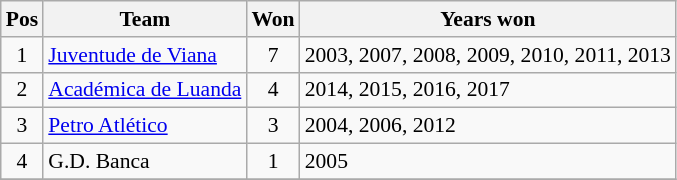<table class="wikitable" style="font-size:90%;">
<tr>
<th>Pos</th>
<th>Team</th>
<th>Won</th>
<th>Years won</th>
</tr>
<tr>
<td align=center>1</td>
<td><a href='#'>Juventude de Viana</a></td>
<td align=center>7</td>
<td>2003, 2007, 2008, 2009, 2010, 2011, 2013</td>
</tr>
<tr>
<td align=center>2</td>
<td><a href='#'>Académica de Luanda</a></td>
<td align=center>4</td>
<td>2014, 2015, 2016, 2017</td>
</tr>
<tr>
<td align=center>3</td>
<td><a href='#'>Petro Atlético</a></td>
<td align=center>3</td>
<td>2004, 2006, 2012</td>
</tr>
<tr>
<td align=center>4</td>
<td>G.D. Banca</td>
<td align=center>1</td>
<td>2005</td>
</tr>
<tr>
</tr>
</table>
